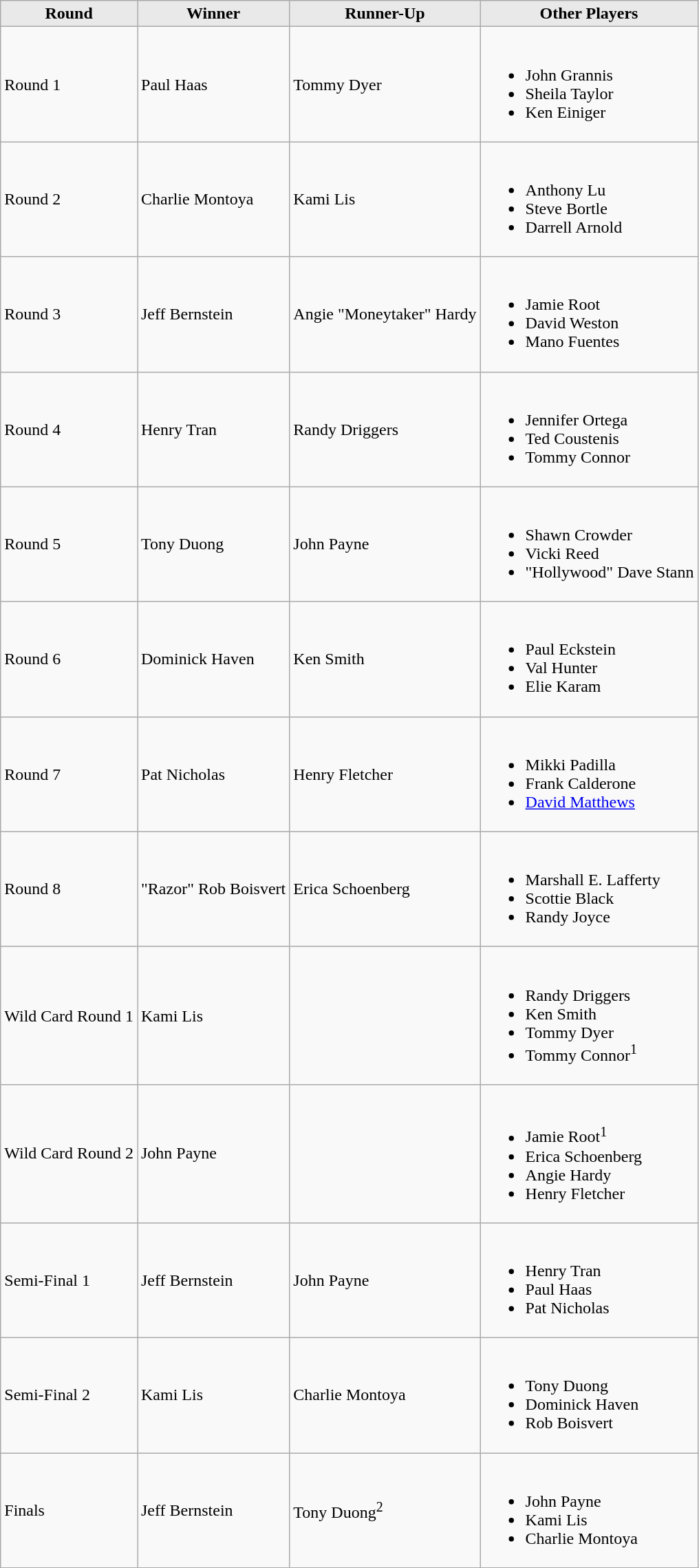<table class="wikitable">
<tr>
<th style="background: #E9E9E9;">Round</th>
<th style="background: #E9E9E9;">Winner</th>
<th style="background: #E9E9E9;">Runner-Up</th>
<th style="background: #E9E9E9;">Other Players</th>
</tr>
<tr>
<td>Round 1</td>
<td>Paul Haas</td>
<td>Tommy Dyer</td>
<td><br><ul><li>John Grannis</li><li>Sheila Taylor</li><li>Ken Einiger</li></ul></td>
</tr>
<tr>
<td>Round 2</td>
<td>Charlie Montoya</td>
<td>Kami Lis</td>
<td><br><ul><li>Anthony Lu</li><li>Steve Bortle</li><li>Darrell Arnold</li></ul></td>
</tr>
<tr>
<td>Round 3</td>
<td>Jeff Bernstein</td>
<td>Angie "Moneytaker" Hardy</td>
<td><br><ul><li>Jamie Root</li><li>David Weston</li><li>Mano Fuentes</li></ul></td>
</tr>
<tr>
<td>Round 4</td>
<td>Henry Tran</td>
<td>Randy Driggers</td>
<td><br><ul><li>Jennifer Ortega</li><li>Ted Coustenis</li><li>Tommy Connor</li></ul></td>
</tr>
<tr>
<td>Round 5</td>
<td>Tony Duong</td>
<td>John Payne</td>
<td><br><ul><li>Shawn Crowder</li><li>Vicki Reed</li><li>"Hollywood" Dave Stann</li></ul></td>
</tr>
<tr>
<td>Round 6</td>
<td>Dominick Haven</td>
<td>Ken Smith</td>
<td><br><ul><li>Paul Eckstein</li><li>Val Hunter</li><li>Elie Karam</li></ul></td>
</tr>
<tr>
<td>Round 7</td>
<td>Pat Nicholas</td>
<td>Henry Fletcher</td>
<td><br><ul><li>Mikki Padilla</li><li>Frank Calderone</li><li><a href='#'>David Matthews</a></li></ul></td>
</tr>
<tr>
<td>Round 8</td>
<td>"Razor" Rob Boisvert</td>
<td>Erica Schoenberg</td>
<td><br><ul><li>Marshall E. Lafferty</li><li>Scottie Black</li><li>Randy Joyce</li></ul></td>
</tr>
<tr>
<td>Wild Card Round 1</td>
<td>Kami Lis</td>
<td></td>
<td><br><ul><li>Randy Driggers</li><li>Ken Smith</li><li>Tommy Dyer</li><li>Tommy Connor<span><sup>1</sup></span></li></ul></td>
</tr>
<tr>
<td>Wild Card Round 2</td>
<td>John Payne</td>
<td></td>
<td><br><ul><li>Jamie Root<span><sup>1</sup></span></li><li>Erica Schoenberg</li><li>Angie Hardy</li><li>Henry Fletcher</li></ul></td>
</tr>
<tr>
<td>Semi-Final 1</td>
<td>Jeff Bernstein</td>
<td>John Payne</td>
<td><br><ul><li>Henry Tran</li><li>Paul Haas</li><li>Pat Nicholas</li></ul></td>
</tr>
<tr>
<td>Semi-Final 2</td>
<td>Kami Lis</td>
<td>Charlie Montoya</td>
<td><br><ul><li>Tony Duong</li><li>Dominick Haven</li><li>Rob Boisvert</li></ul></td>
</tr>
<tr>
<td>Finals</td>
<td>Jeff Bernstein</td>
<td>Tony Duong<span><sup>2</sup></span></td>
<td><br><ul><li>John Payne</li><li>Kami Lis</li><li>Charlie Montoya</li></ul></td>
</tr>
</table>
